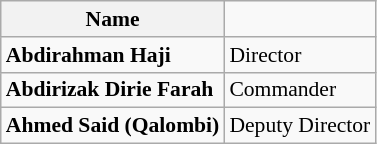<table class="wikitable" style="font-size:90%; text-align:left;">
<tr>
<th>Name</th>
</tr>
<tr>
<td><strong>Abdirahman Haji</strong></td>
<td>Director</td>
</tr>
<tr>
<td><strong>Abdirizak Dirie Farah</strong></td>
<td>Commander</td>
</tr>
<tr>
<td><strong>Ahmed Said  (Qalombi)</strong></td>
<td>Deputy Director</td>
</tr>
</table>
